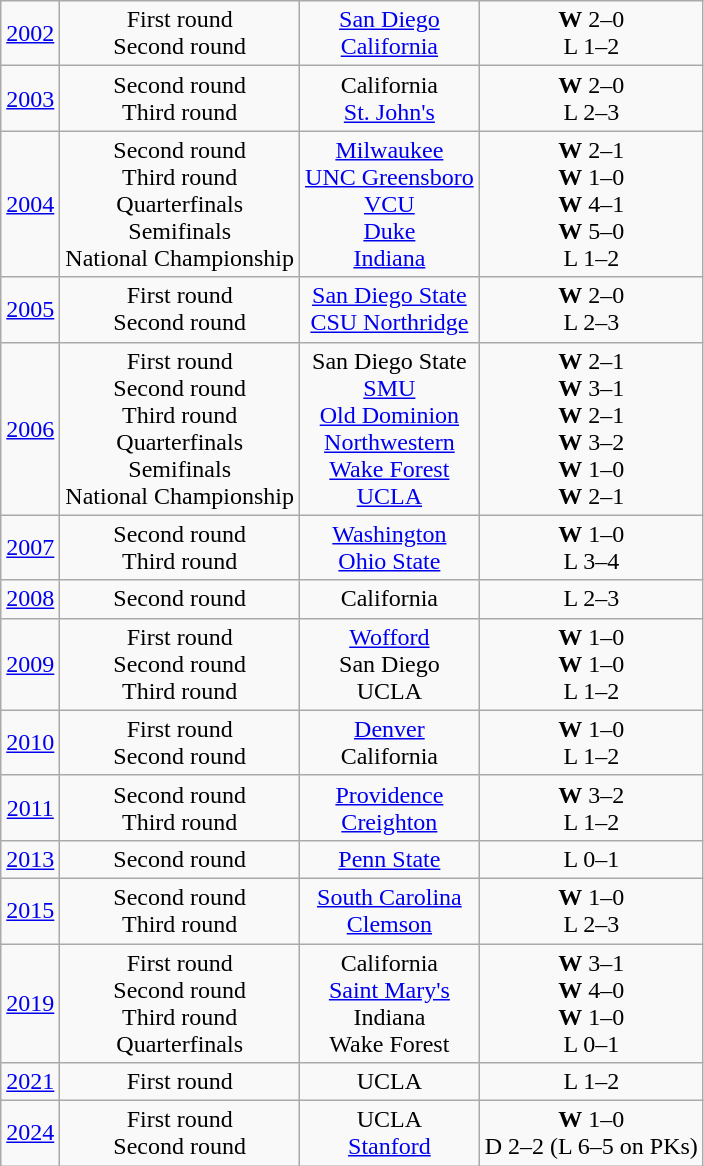<table class="wikitable">
<tr align="center">
<td><a href='#'>2002</a></td>
<td>First round<br>Second round</td>
<td><a href='#'>San Diego</a><br><a href='#'>California</a></td>
<td><strong>W</strong> 2–0<br>L 1–2</td>
</tr>
<tr align="center">
<td><a href='#'>2003</a></td>
<td>Second round<br>Third round</td>
<td>California<br><a href='#'>St. John's</a></td>
<td><strong>W</strong> 2–0<br>L 2–3</td>
</tr>
<tr align="center">
<td><a href='#'>2004</a></td>
<td>Second round<br>Third round<br>Quarterfinals<br>Semifinals<br>National Championship</td>
<td><a href='#'>Milwaukee</a><br><a href='#'>UNC Greensboro</a><br><a href='#'>VCU</a><br><a href='#'>Duke</a><br><a href='#'>Indiana</a></td>
<td><strong>W</strong> 2–1<br><strong>W</strong> 1–0<br><strong>W</strong> 4–1<br><strong>W</strong> 5–0<br>L 1–2</td>
</tr>
<tr align="center">
<td><a href='#'>2005</a></td>
<td>First round<br>Second round</td>
<td><a href='#'>San Diego State</a><br><a href='#'>CSU Northridge</a></td>
<td><strong>W</strong> 2–0<br>L 2–3</td>
</tr>
<tr align="center">
<td><a href='#'>2006</a></td>
<td>First round<br>Second round<br>Third round<br>Quarterfinals<br>Semifinals<br>National Championship</td>
<td>San Diego State<br><a href='#'>SMU</a><br><a href='#'>Old Dominion</a><br><a href='#'>Northwestern</a><br><a href='#'>Wake Forest</a><br><a href='#'>UCLA</a></td>
<td><strong>W</strong> 2–1<br><strong>W</strong> 3–1<br><strong>W</strong> 2–1<br><strong>W</strong> 3–2<br><strong>W</strong> 1–0<br><strong>W</strong> 2–1</td>
</tr>
<tr align="center">
<td><a href='#'>2007</a></td>
<td>Second round<br>Third round</td>
<td><a href='#'>Washington</a><br><a href='#'>Ohio State</a></td>
<td><strong>W</strong> 1–0<br>L 3–4</td>
</tr>
<tr align="center">
<td><a href='#'>2008</a></td>
<td>Second round</td>
<td>California</td>
<td>L 2–3</td>
</tr>
<tr align="center">
<td><a href='#'>2009</a></td>
<td>First round<br>Second round<br>Third round</td>
<td><a href='#'>Wofford</a><br>San Diego<br>UCLA</td>
<td><strong>W</strong> 1–0<br><strong>W</strong> 1–0<br>L 1–2</td>
</tr>
<tr align="center">
<td><a href='#'>2010</a></td>
<td>First round<br>Second round</td>
<td><a href='#'>Denver</a><br>California</td>
<td><strong>W</strong> 1–0<br>L 1–2</td>
</tr>
<tr align="center">
<td><a href='#'>2011</a></td>
<td>Second round<br>Third round</td>
<td><a href='#'>Providence</a><br><a href='#'>Creighton</a></td>
<td><strong>W</strong> 3–2<br>L 1–2</td>
</tr>
<tr align="center">
<td><a href='#'>2013</a></td>
<td>Second round</td>
<td><a href='#'>Penn State</a></td>
<td>L 0–1</td>
</tr>
<tr align="center">
<td><a href='#'>2015</a></td>
<td>Second round<br>Third round</td>
<td><a href='#'>South Carolina</a><br><a href='#'>Clemson</a></td>
<td><strong>W</strong> 1–0<br>L 2–3</td>
</tr>
<tr align="center">
<td><a href='#'>2019</a></td>
<td>First round<br>Second round<br>Third round<br>Quarterfinals</td>
<td>California<br><a href='#'>Saint Mary's</a><br>Indiana<br>Wake Forest</td>
<td><strong>W</strong> 3–1<br><strong>W</strong> 4–0<br><strong>W</strong> 1–0<br>L 0–1</td>
</tr>
<tr align="center">
<td><a href='#'>2021</a></td>
<td>First round</td>
<td>UCLA</td>
<td>L 1–2</td>
</tr>
<tr align="center">
<td><a href='#'>2024</a></td>
<td>First round<br>Second round</td>
<td>UCLA<br><a href='#'>Stanford</a></td>
<td><strong>W</strong> 1–0<br>D 2–2 (L 6–5 on PKs)</td>
</tr>
</table>
